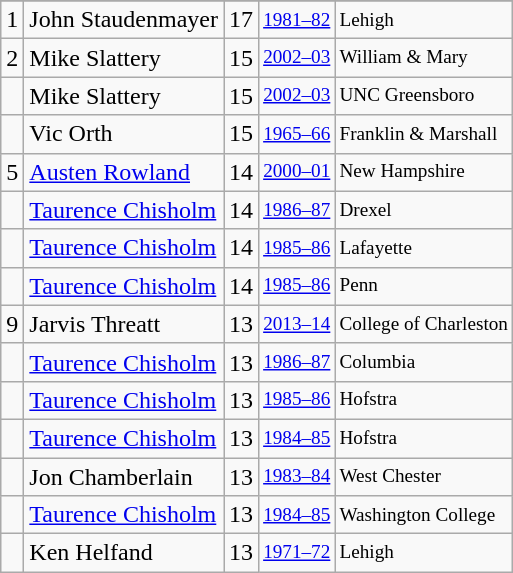<table class="wikitable">
<tr>
</tr>
<tr>
<td>1</td>
<td>John Staudenmayer</td>
<td>17</td>
<td style="font-size:80%;"><a href='#'>1981–82</a></td>
<td style="font-size:80%;">Lehigh</td>
</tr>
<tr>
<td>2</td>
<td>Mike Slattery</td>
<td>15</td>
<td style="font-size:80%;"><a href='#'>2002–03</a></td>
<td style="font-size:80%;">William & Mary</td>
</tr>
<tr>
<td></td>
<td>Mike Slattery</td>
<td>15</td>
<td style="font-size:80%;"><a href='#'>2002–03</a></td>
<td style="font-size:80%;">UNC Greensboro</td>
</tr>
<tr>
<td></td>
<td>Vic Orth</td>
<td>15</td>
<td style="font-size:80%;"><a href='#'>1965–66</a></td>
<td style="font-size:80%;">Franklin & Marshall</td>
</tr>
<tr>
<td>5</td>
<td><a href='#'>Austen Rowland</a></td>
<td>14</td>
<td style="font-size:80%;"><a href='#'>2000–01</a></td>
<td style="font-size:80%;">New Hampshire</td>
</tr>
<tr>
<td></td>
<td><a href='#'>Taurence Chisholm</a></td>
<td>14</td>
<td style="font-size:80%;"><a href='#'>1986–87</a></td>
<td style="font-size:80%;">Drexel</td>
</tr>
<tr>
<td></td>
<td><a href='#'>Taurence Chisholm</a></td>
<td>14</td>
<td style="font-size:80%;"><a href='#'>1985–86</a></td>
<td style="font-size:80%;">Lafayette</td>
</tr>
<tr>
<td></td>
<td><a href='#'>Taurence Chisholm</a></td>
<td>14</td>
<td style="font-size:80%;"><a href='#'>1985–86</a></td>
<td style="font-size:80%;">Penn</td>
</tr>
<tr>
<td>9</td>
<td>Jarvis Threatt</td>
<td>13</td>
<td style="font-size:80%;"><a href='#'>2013–14</a></td>
<td style="font-size:80%;">College of Charleston</td>
</tr>
<tr>
<td></td>
<td><a href='#'>Taurence Chisholm</a></td>
<td>13</td>
<td style="font-size:80%;"><a href='#'>1986–87</a></td>
<td style="font-size:80%;">Columbia</td>
</tr>
<tr>
<td></td>
<td><a href='#'>Taurence Chisholm</a></td>
<td>13</td>
<td style="font-size:80%;"><a href='#'>1985–86</a></td>
<td style="font-size:80%;">Hofstra</td>
</tr>
<tr>
<td></td>
<td><a href='#'>Taurence Chisholm</a></td>
<td>13</td>
<td style="font-size:80%;"><a href='#'>1984–85</a></td>
<td style="font-size:80%;">Hofstra</td>
</tr>
<tr>
<td></td>
<td>Jon Chamberlain</td>
<td>13</td>
<td style="font-size:80%;"><a href='#'>1983–84</a></td>
<td style="font-size:80%;">West Chester</td>
</tr>
<tr>
<td></td>
<td><a href='#'>Taurence Chisholm</a></td>
<td>13</td>
<td style="font-size:80%;"><a href='#'>1984–85</a></td>
<td style="font-size:80%;">Washington College</td>
</tr>
<tr>
<td></td>
<td>Ken Helfand</td>
<td>13</td>
<td style="font-size:80%;"><a href='#'>1971–72</a></td>
<td style="font-size:80%;">Lehigh</td>
</tr>
</table>
